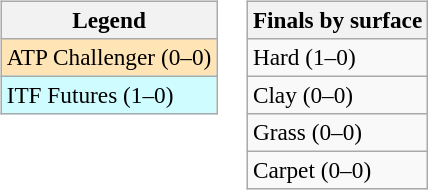<table>
<tr valign=top>
<td><br><table class=wikitable style=font-size:97%>
<tr>
<th>Legend</th>
</tr>
<tr bgcolor=moccasin>
<td>ATP Challenger (0–0)</td>
</tr>
<tr bgcolor=cffcff>
<td>ITF Futures (1–0)</td>
</tr>
</table>
</td>
<td><br><table class=wikitable style=font-size:97%>
<tr>
<th>Finals by surface</th>
</tr>
<tr>
<td>Hard (1–0)</td>
</tr>
<tr>
<td>Clay (0–0)</td>
</tr>
<tr>
<td>Grass (0–0)</td>
</tr>
<tr>
<td>Carpet (0–0)</td>
</tr>
</table>
</td>
</tr>
</table>
